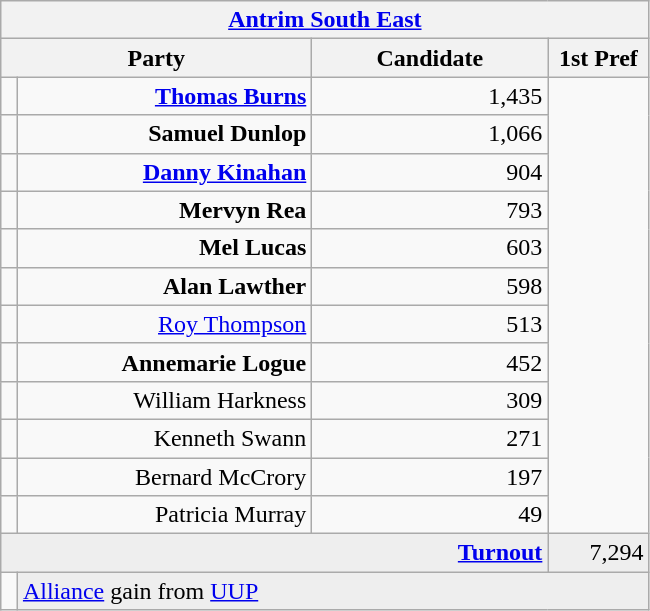<table class="wikitable">
<tr>
<th colspan="4" align="center"><a href='#'>Antrim South East</a></th>
</tr>
<tr>
<th colspan="2" align="center" width=200>Party</th>
<th width=150>Candidate</th>
<th width=60>1st Pref</th>
</tr>
<tr>
<td></td>
<td align="right"><strong><a href='#'>Thomas Burns</a></strong></td>
<td align="right">1,435</td>
</tr>
<tr>
<td></td>
<td align="right"><strong>Samuel Dunlop</strong></td>
<td align="right">1,066</td>
</tr>
<tr>
<td></td>
<td align="right"><strong><a href='#'>Danny Kinahan</a></strong></td>
<td align="right">904</td>
</tr>
<tr>
<td></td>
<td align="right"><strong>Mervyn Rea</strong></td>
<td align="right">793</td>
</tr>
<tr>
<td></td>
<td align="right"><strong>Mel Lucas</strong></td>
<td align="right">603</td>
</tr>
<tr>
<td></td>
<td align="right"><strong>Alan Lawther</strong></td>
<td align="right">598</td>
</tr>
<tr>
<td></td>
<td align="right"><a href='#'>Roy Thompson</a></td>
<td align="right">513</td>
</tr>
<tr>
<td></td>
<td align="right"><strong>Annemarie Logue</strong></td>
<td align="right">452</td>
</tr>
<tr>
<td></td>
<td align="right">William Harkness</td>
<td align="right">309</td>
</tr>
<tr>
<td></td>
<td align="right">Kenneth Swann</td>
<td align="right">271</td>
</tr>
<tr>
<td></td>
<td align="right">Bernard McCrory</td>
<td align="right">197</td>
</tr>
<tr>
<td></td>
<td align="right">Patricia Murray</td>
<td align="right">49</td>
</tr>
<tr bgcolor="EEEEEE">
<td colspan=3 align="right"><strong><a href='#'>Turnout</a></strong></td>
<td align="right">7,294</td>
</tr>
<tr>
<td bgcolor=></td>
<td colspan=3 bgcolor="EEEEEE"><a href='#'>Alliance</a> gain from <a href='#'>UUP</a></td>
</tr>
</table>
